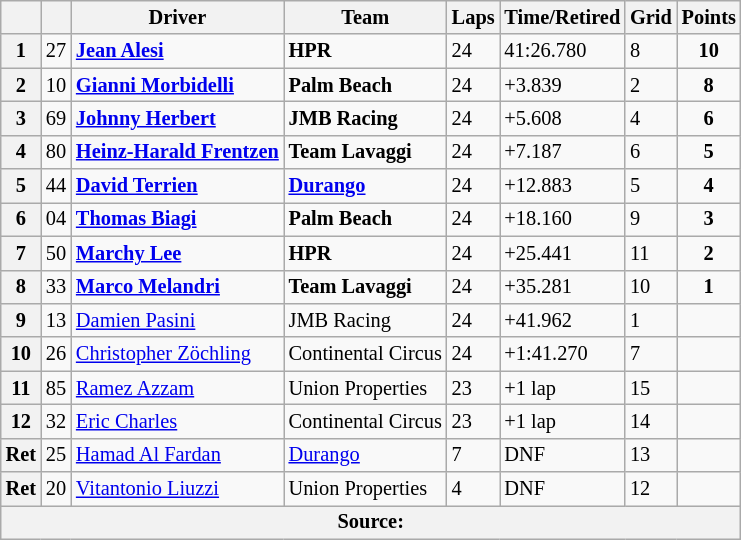<table class="wikitable" style="font-size: 85%">
<tr>
<th></th>
<th></th>
<th>Driver</th>
<th>Team</th>
<th>Laps</th>
<th>Time/Retired</th>
<th>Grid</th>
<th>Points</th>
</tr>
<tr>
<th>1</th>
<td align="center">27</td>
<td> <strong><a href='#'>Jean Alesi</a></strong></td>
<td><strong>HPR</strong></td>
<td>24</td>
<td>41:26.780</td>
<td>8</td>
<td align="center"><strong>10</strong></td>
</tr>
<tr>
<th>2</th>
<td align="center">10</td>
<td> <strong><a href='#'>Gianni Morbidelli</a></strong></td>
<td><strong>Palm Beach</strong></td>
<td>24</td>
<td>+3.839</td>
<td>2</td>
<td align="center"><strong>8</strong></td>
</tr>
<tr>
<th>3</th>
<td align="center">69</td>
<td> <strong><a href='#'>Johnny Herbert</a></strong></td>
<td><strong>JMB Racing</strong></td>
<td>24</td>
<td>+5.608</td>
<td>4</td>
<td align="center"><strong>6</strong></td>
</tr>
<tr>
<th>4</th>
<td align="center">80</td>
<td> <strong><a href='#'>Heinz-Harald Frentzen</a></strong></td>
<td><strong>Team Lavaggi</strong></td>
<td>24</td>
<td>+7.187</td>
<td>6</td>
<td align="center"><strong>5</strong></td>
</tr>
<tr>
<th>5</th>
<td align="center">44</td>
<td> <strong><a href='#'>David Terrien</a></strong></td>
<td><strong><a href='#'>Durango</a></strong></td>
<td>24</td>
<td>+12.883</td>
<td>5</td>
<td align="center"><strong>4</strong></td>
</tr>
<tr>
<th>6</th>
<td align="center">04</td>
<td> <strong><a href='#'>Thomas Biagi</a></strong></td>
<td><strong>Palm Beach</strong></td>
<td>24</td>
<td>+18.160</td>
<td>9</td>
<td align="center"><strong>3</strong></td>
</tr>
<tr>
<th>7</th>
<td align="center">50</td>
<td> <strong><a href='#'>Marchy Lee</a></strong></td>
<td><strong>HPR</strong></td>
<td>24</td>
<td>+25.441</td>
<td>11</td>
<td align="center"><strong>2</strong></td>
</tr>
<tr>
<th>8</th>
<td align="center">33</td>
<td> <strong><a href='#'>Marco Melandri</a></strong></td>
<td><strong>Team Lavaggi</strong></td>
<td>24</td>
<td>+35.281</td>
<td>10</td>
<td align="center"><strong>1</strong></td>
</tr>
<tr>
<th>9</th>
<td align="center">13</td>
<td> <a href='#'>Damien Pasini</a></td>
<td>JMB Racing</td>
<td>24</td>
<td>+41.962</td>
<td>1</td>
<td></td>
</tr>
<tr>
<th>10</th>
<td align="center">26</td>
<td> <a href='#'>Christopher Zöchling</a></td>
<td>Continental Circus</td>
<td>24</td>
<td>+1:41.270</td>
<td>7</td>
<td></td>
</tr>
<tr>
<th>11</th>
<td align="center">85</td>
<td> <a href='#'>Ramez Azzam</a></td>
<td>Union Properties</td>
<td>23</td>
<td>+1 lap</td>
<td>15</td>
<td></td>
</tr>
<tr>
<th>12</th>
<td align="center">32</td>
<td> <a href='#'>Eric Charles</a></td>
<td>Continental Circus</td>
<td>23</td>
<td>+1 lap</td>
<td>14</td>
<td></td>
</tr>
<tr>
<th>Ret</th>
<td align="center">25</td>
<td> <a href='#'>Hamad Al Fardan</a></td>
<td><a href='#'>Durango</a></td>
<td>7</td>
<td>DNF</td>
<td>13</td>
<td></td>
</tr>
<tr>
<th>Ret</th>
<td align="center">20</td>
<td> <a href='#'>Vitantonio Liuzzi</a></td>
<td>Union Properties</td>
<td>4</td>
<td>DNF</td>
<td>12</td>
<td></td>
</tr>
<tr>
<th colspan="8">Source:</th>
</tr>
</table>
